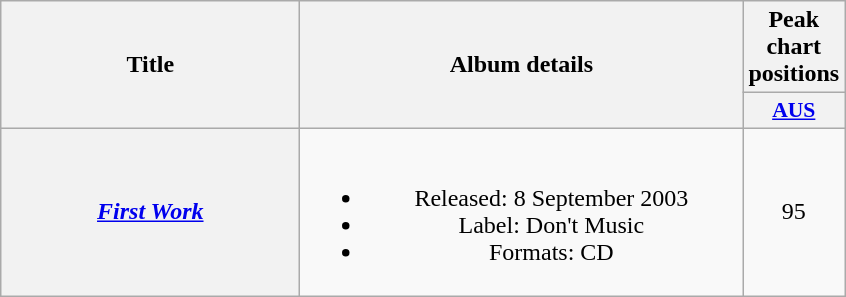<table class="wikitable plainrowheaders" style="text-align:center;">
<tr>
<th scope="col" rowspan="2" style="width:12em;">Title</th>
<th scope="col" rowspan="2" style="width:18em;">Album details</th>
<th scope="col" colspan="1">Peak chart positions</th>
</tr>
<tr>
<th scope="col" style="width:3em;font-size:90%;"><a href='#'>AUS</a><br></th>
</tr>
<tr>
<th scope="row"><em><a href='#'>First Work</a></em></th>
<td><br><ul><li>Released: 8 September 2003</li><li>Label: Don't Music</li><li>Formats: CD</li></ul></td>
<td>95</td>
</tr>
</table>
